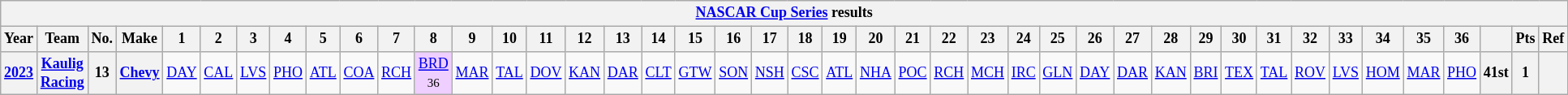<table class="wikitable" style="text-align:center; font-size:75%">
<tr>
<th colspan=43><a href='#'>NASCAR Cup Series</a> results</th>
</tr>
<tr>
<th>Year</th>
<th>Team</th>
<th>No.</th>
<th>Make</th>
<th>1</th>
<th>2</th>
<th>3</th>
<th>4</th>
<th>5</th>
<th>6</th>
<th>7</th>
<th>8</th>
<th>9</th>
<th>10</th>
<th>11</th>
<th>12</th>
<th>13</th>
<th>14</th>
<th>15</th>
<th>16</th>
<th>17</th>
<th>18</th>
<th>19</th>
<th>20</th>
<th>21</th>
<th>22</th>
<th>23</th>
<th>24</th>
<th>25</th>
<th>26</th>
<th>27</th>
<th>28</th>
<th>29</th>
<th>30</th>
<th>31</th>
<th>32</th>
<th>33</th>
<th>34</th>
<th>35</th>
<th>36</th>
<th></th>
<th>Pts</th>
<th>Ref</th>
</tr>
<tr>
<th><a href='#'>2023</a></th>
<th><a href='#'>Kaulig Racing</a></th>
<th>13</th>
<th><a href='#'>Chevy</a></th>
<td><a href='#'>DAY</a></td>
<td><a href='#'>CAL</a></td>
<td><a href='#'>LVS</a></td>
<td><a href='#'>PHO</a></td>
<td><a href='#'>ATL</a></td>
<td><a href='#'>COA</a></td>
<td><a href='#'>RCH</a></td>
<td style="background:#EFCFFF;"><a href='#'>BRD</a><br><small>36</small></td>
<td><a href='#'>MAR</a></td>
<td><a href='#'>TAL</a></td>
<td><a href='#'>DOV</a></td>
<td><a href='#'>KAN</a></td>
<td><a href='#'>DAR</a></td>
<td><a href='#'>CLT</a></td>
<td><a href='#'>GTW</a></td>
<td><a href='#'>SON</a></td>
<td><a href='#'>NSH</a></td>
<td><a href='#'>CSC</a></td>
<td><a href='#'>ATL</a></td>
<td><a href='#'>NHA</a></td>
<td><a href='#'>POC</a></td>
<td><a href='#'>RCH</a></td>
<td><a href='#'>MCH</a></td>
<td><a href='#'>IRC</a></td>
<td><a href='#'>GLN</a></td>
<td><a href='#'>DAY</a></td>
<td><a href='#'>DAR</a></td>
<td><a href='#'>KAN</a></td>
<td><a href='#'>BRI</a></td>
<td><a href='#'>TEX</a></td>
<td><a href='#'>TAL</a></td>
<td><a href='#'>ROV</a></td>
<td><a href='#'>LVS</a></td>
<td><a href='#'>HOM</a></td>
<td><a href='#'>MAR</a></td>
<td><a href='#'>PHO</a></td>
<th>41st</th>
<th>1</th>
<th></th>
</tr>
</table>
